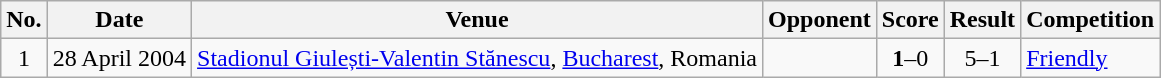<table class="wikitable sortable">
<tr>
<th scope="col">No.</th>
<th scope="col">Date</th>
<th scope="col">Venue</th>
<th scope="col">Opponent</th>
<th scope="col">Score</th>
<th scope="col">Result</th>
<th scope="col">Competition</th>
</tr>
<tr>
<td align="center">1</td>
<td>28 April 2004</td>
<td><a href='#'>Stadionul Giulești-Valentin Stănescu</a>, <a href='#'>Bucharest</a>, Romania</td>
<td></td>
<td align="center"><strong>1</strong>–0</td>
<td align="center">5–1</td>
<td><a href='#'>Friendly</a></td>
</tr>
</table>
